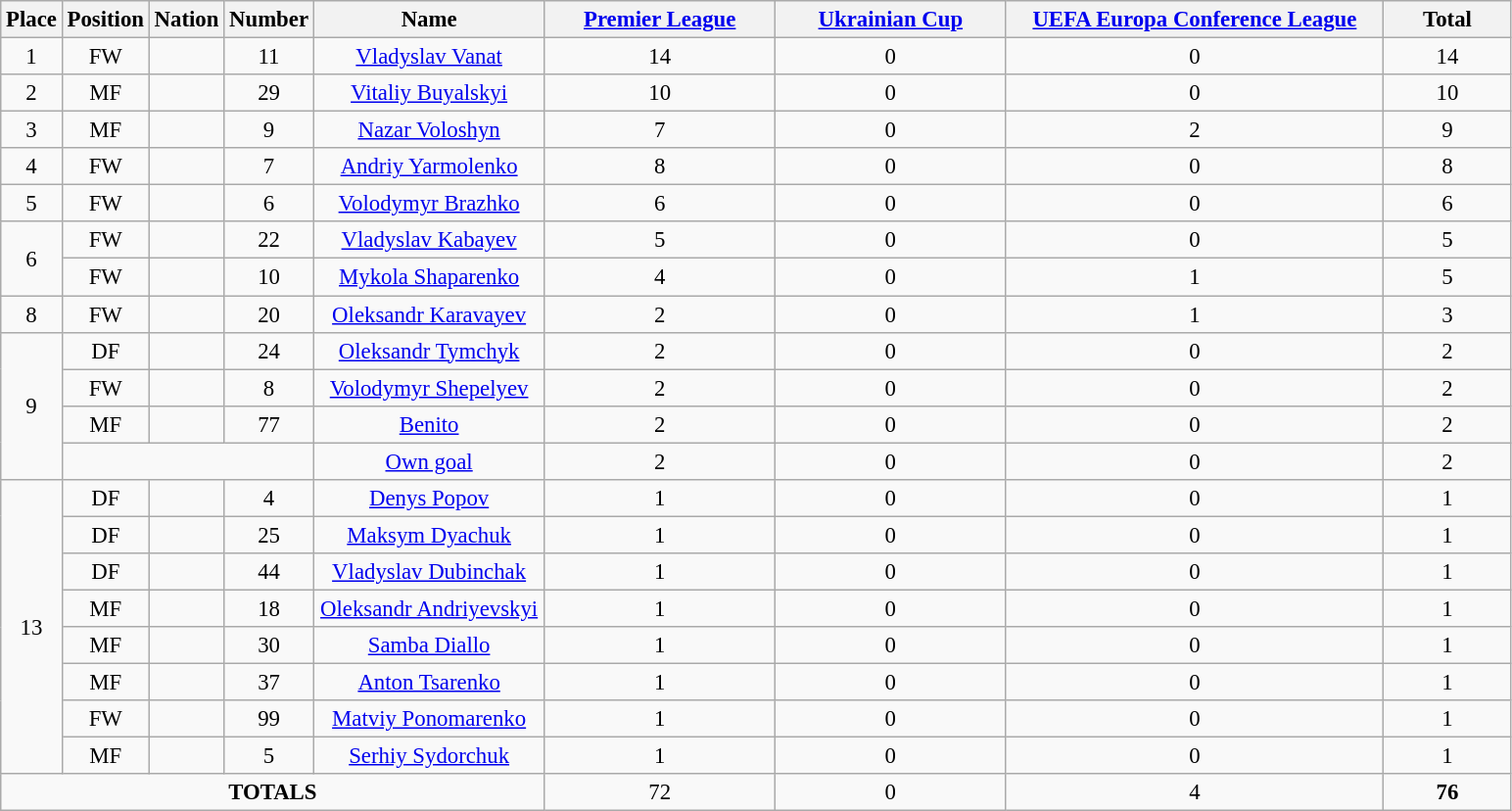<table class="wikitable" style="font-size: 95%; text-align: center;">
<tr>
<th width=20>Place</th>
<th width=20>Position</th>
<th width=20>Nation</th>
<th width=20>Number</th>
<th width=150>Name</th>
<th width=150><a href='#'>Premier League</a></th>
<th width=150><a href='#'>Ukrainian Cup</a></th>
<th width=250><a href='#'>UEFA Europa Conference League</a></th>
<th width=80>Total</th>
</tr>
<tr>
<td>1</td>
<td>FW</td>
<td></td>
<td>11</td>
<td><a href='#'>Vladyslav Vanat</a></td>
<td>14</td>
<td>0</td>
<td>0</td>
<td>14</td>
</tr>
<tr>
<td>2</td>
<td>MF</td>
<td></td>
<td>29</td>
<td><a href='#'>Vitaliy Buyalskyi</a></td>
<td>10</td>
<td>0</td>
<td>0</td>
<td>10</td>
</tr>
<tr>
<td>3</td>
<td>MF</td>
<td></td>
<td>9</td>
<td><a href='#'>Nazar Voloshyn</a></td>
<td>7</td>
<td>0</td>
<td>2</td>
<td>9</td>
</tr>
<tr>
<td>4</td>
<td>FW</td>
<td></td>
<td>7</td>
<td><a href='#'>Andriy Yarmolenko</a></td>
<td>8</td>
<td>0</td>
<td>0</td>
<td>8</td>
</tr>
<tr>
<td>5</td>
<td>FW</td>
<td></td>
<td>6</td>
<td><a href='#'>Volodymyr Brazhko</a></td>
<td>6</td>
<td>0</td>
<td>0</td>
<td>6</td>
</tr>
<tr>
<td rowspan="2">6</td>
<td>FW</td>
<td></td>
<td>22</td>
<td><a href='#'>Vladyslav Kabayev</a></td>
<td>5</td>
<td>0</td>
<td>0</td>
<td>5</td>
</tr>
<tr>
<td>FW</td>
<td></td>
<td>10</td>
<td><a href='#'>Mykola Shaparenko</a></td>
<td>4</td>
<td>0</td>
<td>1</td>
<td>5</td>
</tr>
<tr>
<td>8</td>
<td>FW</td>
<td></td>
<td>20</td>
<td><a href='#'>Oleksandr Karavayev</a></td>
<td>2</td>
<td>0</td>
<td>1</td>
<td>3</td>
</tr>
<tr>
<td rowspan="4">9</td>
<td>DF</td>
<td></td>
<td>24</td>
<td><a href='#'>Oleksandr Tymchyk</a></td>
<td>2</td>
<td>0</td>
<td>0</td>
<td>2</td>
</tr>
<tr>
<td>FW</td>
<td></td>
<td>8</td>
<td><a href='#'>Volodymyr Shepelyev</a></td>
<td>2</td>
<td>0</td>
<td>0</td>
<td>2</td>
</tr>
<tr>
<td>MF</td>
<td></td>
<td>77</td>
<td><a href='#'>Benito</a></td>
<td>2</td>
<td>0</td>
<td>0</td>
<td>2</td>
</tr>
<tr>
<td colspan="3"></td>
<td><a href='#'>Own goal</a></td>
<td>2</td>
<td>0</td>
<td>0</td>
<td>2</td>
</tr>
<tr>
<td rowspan="8">13</td>
<td>DF</td>
<td></td>
<td>4</td>
<td><a href='#'>Denys Popov</a></td>
<td>1</td>
<td>0</td>
<td>0</td>
<td>1</td>
</tr>
<tr>
<td>DF</td>
<td></td>
<td>25</td>
<td><a href='#'>Maksym Dyachuk</a></td>
<td>1</td>
<td>0</td>
<td>0</td>
<td>1</td>
</tr>
<tr>
<td>DF</td>
<td></td>
<td>44</td>
<td><a href='#'>Vladyslav Dubinchak</a></td>
<td>1</td>
<td>0</td>
<td>0</td>
<td>1</td>
</tr>
<tr>
<td>MF</td>
<td></td>
<td>18</td>
<td><a href='#'>Oleksandr Andriyevskyi</a></td>
<td>1</td>
<td>0</td>
<td>0</td>
<td>1</td>
</tr>
<tr>
<td>MF</td>
<td></td>
<td>30</td>
<td><a href='#'>Samba Diallo</a></td>
<td>1</td>
<td>0</td>
<td>0</td>
<td>1</td>
</tr>
<tr>
<td>MF</td>
<td></td>
<td>37</td>
<td><a href='#'>Anton Tsarenko</a></td>
<td>1</td>
<td>0</td>
<td>0</td>
<td>1</td>
</tr>
<tr>
<td>FW</td>
<td></td>
<td>99</td>
<td><a href='#'>Matviy Ponomarenko</a></td>
<td>1</td>
<td>0</td>
<td>0</td>
<td>1</td>
</tr>
<tr>
<td>MF</td>
<td></td>
<td>5</td>
<td><a href='#'>Serhiy Sydorchuk</a></td>
<td>1</td>
<td>0</td>
<td>0</td>
<td>1</td>
</tr>
<tr>
<td colspan="5"><strong>TOTALS</strong></td>
<td>72</td>
<td>0</td>
<td>4</td>
<td><strong>76</strong></td>
</tr>
</table>
